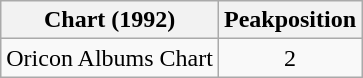<table class="wikitable">
<tr>
<th>Chart (1992)</th>
<th>Peakposition</th>
</tr>
<tr>
<td>Oricon Albums Chart</td>
<td align="center">2</td>
</tr>
</table>
